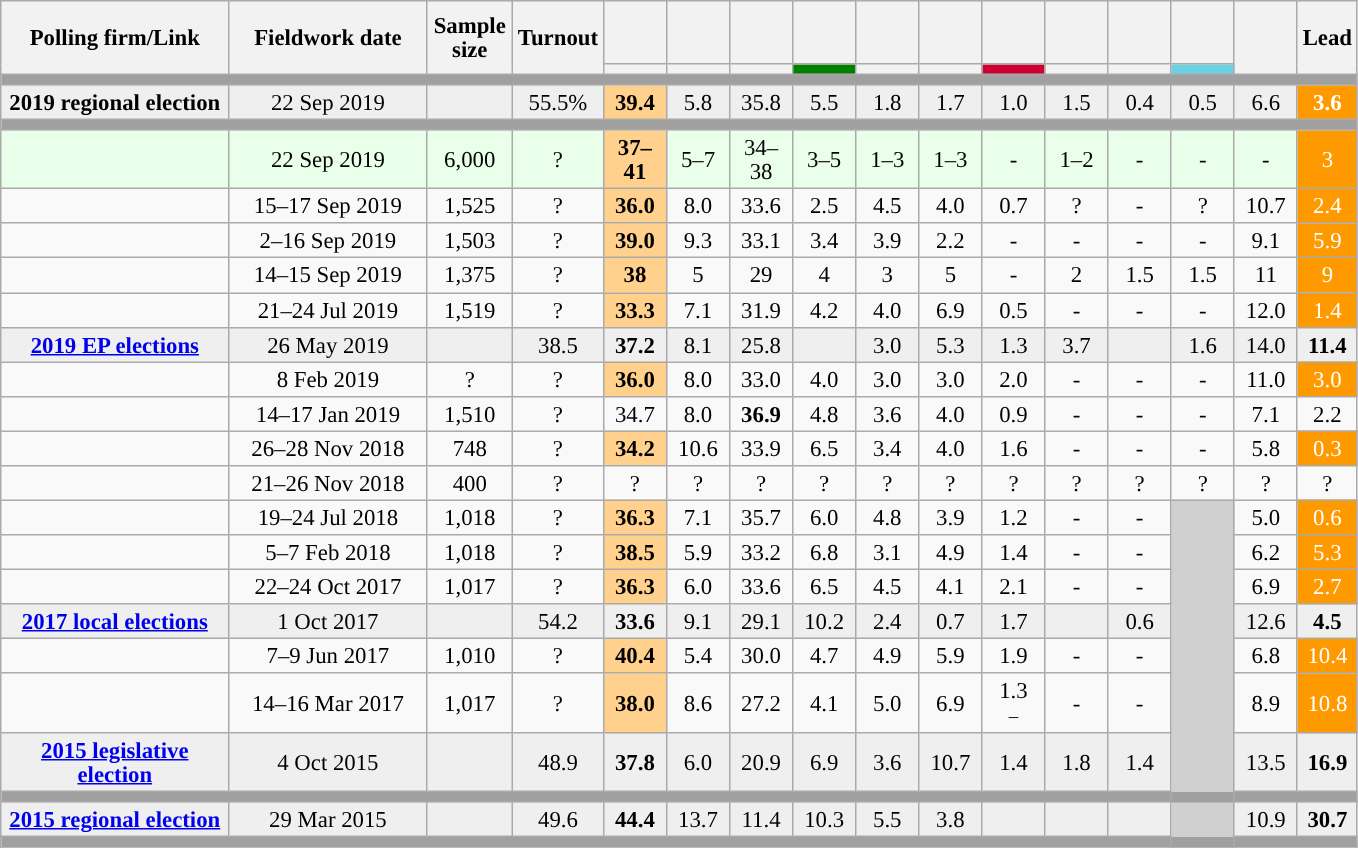<table class="wikitable collapsible sortable" style="text-align:center; font-size:95%; line-height:16px;">
<tr style="height:42px;">
<th style="width:145px;" rowspan="2">Polling firm/Link</th>
<th style="width:125px;" rowspan="2">Fieldwork date</th>
<th class="unsortable" style="width:50px;" rowspan="2">Sample size</th>
<th class="unsortable" style="width:45px;" rowspan="2">Turnout</th>
<th class="unsortable" style="width:35px;"></th>
<th class="unsortable" style="width:35px;"></th>
<th class="unsortable" style="width:35px;"></th>
<th class="unsortable" style="width:35px;"></th>
<th class="unsortable" style="width:35px;"></th>
<th class="unsortable" style="width:35px;"></th>
<th class="unsortable" style="width:35px;"></th>
<th class="unsortable" style="width:35px;"></th>
<th class="unsortable" style="width:35px;"></th>
<th class="unsortable" style="width:35px;"></th>
<th class="unsortable" style="width:35px;" rowspan="2"></th>
<th class="unsortable" style="width:30px;" rowspan="2">Lead</th>
</tr>
<tr>
<th class="unsortable" style="color:inherit;background:"></th>
<th class="unsortable" style="color:inherit;background:"></th>
<th class="unsortable" style="color:inherit;background:"></th>
<th class="unsortable" style="color:inherit;background:green;"></th>
<th class="unsortable" style="color:inherit;background:"></th>
<th class="unsortable" style="color:inherit;background:"></th>
<th class="unsortable" style="color:inherit;background:#CC0033;"></th>
<th class="unsortable" style="color:inherit;background:"></th>
<th class="unsortable" style="color:inherit;background:"></th>
<th class="unsortable" style="color:inherit;background:#6AD1E3;"></th>
</tr>
<tr>
<td colspan="16" style="background:#A0A0A0"></td>
</tr>
<tr style="background:#EFEFEF;">
<td><strong>2019 regional election</strong></td>
<td>22 Sep 2019</td>
<td></td>
<td align="center">55.5%</td>
<td style="background:#FFD18D"><strong>39.4</strong><br></td>
<td>5.8<br></td>
<td>35.8<br></td>
<td>5.5<br></td>
<td>1.8<br></td>
<td>1.7<br></td>
<td>1.0<br></td>
<td>1.5<br></td>
<td>0.4<br></td>
<td>0.5<br></td>
<td>6.6<br></td>
<td style="background:#FF9900; color:white"><strong>3.6</strong></td>
</tr>
<tr>
<td colspan="16" style="background:#A0A0A0"></td>
</tr>
<tr style="background:#EAFFEA"|>
<td></td>
<td data-sort-value="2019-02-08">22 Sep 2019</td>
<td>6,000</td>
<td>?</td>
<td style="background:#FFD18D"><strong>37–41</strong><br></td>
<td>5–7<br></td>
<td>34–38<br></td>
<td>3–5<br></td>
<td>1–3<br></td>
<td>1–3<br></td>
<td>-</td>
<td>1–2<br></td>
<td>-</td>
<td>-</td>
<td>-</td>
<td style="background:#FF9900; color:white">3</td>
</tr>
<tr>
<td></td>
<td data-sort-value="2019-07-24">15–17 Sep 2019</td>
<td>1,525</td>
<td>?</td>
<td style="background:#FFD18D"><strong>36.0</strong><br></td>
<td>8.0<br></td>
<td>33.6<br></td>
<td>2.5<br></td>
<td>4.5<br></td>
<td>4.0<br></td>
<td>0.7<br></td>
<td>?<br></td>
<td>-</td>
<td>?<br></td>
<td>10.7<br></td>
<td style="background:#FF9900; color:white">2.4</td>
</tr>
<tr>
<td></td>
<td data-sort-value="2019-02-08">2–16 Sep 2019</td>
<td>1,503</td>
<td>?</td>
<td style="background:#FFD18D"><strong>39.0</strong><br></td>
<td>9.3<br></td>
<td>33.1<br></td>
<td>3.4<br></td>
<td>3.9<br></td>
<td>2.2<br></td>
<td>-</td>
<td>-</td>
<td>-</td>
<td>-</td>
<td>9.1<br></td>
<td style="background:#FF9900; color:white">5.9</td>
</tr>
<tr>
<td></td>
<td data-sort-value="2019-02-08">14–15 Sep 2019</td>
<td>1,375</td>
<td>?</td>
<td style="background:#FFD18D"><strong>38</strong><br></td>
<td>5<br></td>
<td>29<br></td>
<td>4<br></td>
<td>3<br></td>
<td>5<br></td>
<td>-</td>
<td>2<br></td>
<td>1.5<br></td>
<td>1.5<br></td>
<td>11<br></td>
<td style="background:#FF9900; color:white">9</td>
</tr>
<tr>
<td></td>
<td data-sort-value="2019-07-24">21–24 Jul 2019</td>
<td>1,519</td>
<td>?</td>
<td style="background:#FFD18D"><strong>33.3</strong><br></td>
<td>7.1<br></td>
<td>31.9<br></td>
<td>4.2<br></td>
<td>4.0<br></td>
<td>6.9<br></td>
<td>0.5<br></td>
<td>-</td>
<td>-</td>
<td>-</td>
<td>12.0<br></td>
<td style="background:#FF9900; color:white">1.4</td>
</tr>
<tr style="background:#EFEFEF;">
<td><strong><a href='#'>2019 EP elections</a></strong></td>
<td data-sort-value="2019-05-26">26 May 2019</td>
<td></td>
<td>38.5</td>
<td><strong>37.2</strong><br></td>
<td>8.1<br></td>
<td>25.8<br></td>
<td></td>
<td>3.0<br></td>
<td>5.3<br></td>
<td>1.3<br></td>
<td>3.7<br></td>
<td></td>
<td>1.6<br></td>
<td>14.0<br></td>
<td style="background:"><strong>11.4</strong></td>
</tr>
<tr>
<td></td>
<td data-sort-value="2019-02-08">8 Feb 2019</td>
<td>?</td>
<td>?</td>
<td style="background:#FFD18D"><strong>36.0</strong><br></td>
<td>8.0<br></td>
<td>33.0<br></td>
<td>4.0<br></td>
<td>3.0<br></td>
<td>3.0<br></td>
<td>2.0<br></td>
<td>-</td>
<td>-</td>
<td>-</td>
<td>11.0<br></td>
<td style="background:#FF9900; color:white">3.0</td>
</tr>
<tr>
<td></td>
<td data-sort-value="2019-01-17">14–17 Jan 2019</td>
<td>1,510</td>
<td>?</td>
<td>34.7<br></td>
<td>8.0<br></td>
<td><strong>36.9</strong><br></td>
<td>4.8<br></td>
<td>3.6<br></td>
<td>4.0<br></td>
<td>0.9<br></td>
<td>-</td>
<td>-</td>
<td>-</td>
<td>7.1<br></td>
<td style="background:">2.2</td>
</tr>
<tr>
<td></td>
<td data-sort-value="2018-11-28">26–28 Nov 2018</td>
<td>748</td>
<td>?</td>
<td style="background:#FFD18D"><strong>34.2</strong><br></td>
<td>10.6<br></td>
<td>33.9<br></td>
<td>6.5<br></td>
<td>3.4<br></td>
<td>4.0<br></td>
<td>1.6<br></td>
<td>-</td>
<td>-</td>
<td>-</td>
<td>5.8<br></td>
<td style="background:#FF9900; color:white">0.3</td>
</tr>
<tr>
<td></td>
<td data-sort-value="2018-11-26">21–26 Nov 2018</td>
<td>400</td>
<td>?</td>
<td>?<br></td>
<td>?<br></td>
<td>?<br></td>
<td>?<br></td>
<td>?<br></td>
<td>?<br></td>
<td>?<br></td>
<td>?<br></td>
<td>?<br></td>
<td>?<br></td>
<td>?<br></td>
<td style="background:">?</td>
</tr>
<tr>
<td></td>
<td data-sort-value="2018-07-24">19–24 Jul 2018</td>
<td>1,018</td>
<td>?</td>
<td style="background:#FFD18D"><strong>36.3</strong><br></td>
<td>7.1<br></td>
<td>35.7<br></td>
<td>6.0<br></td>
<td>4.8<br></td>
<td>3.9<br></td>
<td>1.2<br></td>
<td>-</td>
<td>-</td>
<td rowspan="10" style="background:#D0D0D0; width:1px;"></td>
<td>5.0<br></td>
<td style="background:#FF9900; color:white">0.6</td>
</tr>
<tr>
<td></td>
<td data-sort-value="2018-02-05">5–7 Feb 2018</td>
<td>1,018</td>
<td>?</td>
<td style="background:#FFD18D"><strong>38.5</strong><br></td>
<td>5.9<br></td>
<td>33.2<br></td>
<td>6.8<br></td>
<td>3.1<br></td>
<td>4.9<br></td>
<td>1.4<br></td>
<td>-</td>
<td>-</td>
<td>6.2<br></td>
<td style="background:#FF9900; color:white">5.3</td>
</tr>
<tr>
<td></td>
<td data-sort-value="2017-10-24">22–24 Oct 2017</td>
<td>1,017</td>
<td>?</td>
<td style="background:#FFD18D"><strong>36.3</strong><br></td>
<td>6.0<br></td>
<td>33.6<br></td>
<td>6.5<br></td>
<td>4.5<br></td>
<td>4.1<br></td>
<td>2.1<br></td>
<td>-</td>
<td>-</td>
<td>6.9<br></td>
<td style="background:#FF9900; color:white">2.7</td>
</tr>
<tr style="background:#EFEFEF;">
<td><strong><a href='#'>2017 local elections</a></strong></td>
<td data-sort-value="2017-10-01">1 Oct 2017</td>
<td></td>
<td>54.2</td>
<td><strong>33.6</strong><br></td>
<td>9.1<br></td>
<td>29.1<br></td>
<td>10.2<br></td>
<td>2.4<br></td>
<td>0.7<br></td>
<td>1.7<br></td>
<td></td>
<td>0.6<br></td>
<td>12.6<br></td>
<td style="background:"><strong>4.5</strong></td>
</tr>
<tr>
<td></td>
<td data-sort-value="2017-06-17">7–9 Jun 2017</td>
<td>1,010</td>
<td>?</td>
<td style="background:#FFD18D"><strong>40.4</strong><br></td>
<td>5.4<br></td>
<td>30.0<br></td>
<td>4.7<br></td>
<td>4.9<br></td>
<td>5.9<br></td>
<td>1.9<br></td>
<td>-</td>
<td>-</td>
<td>6.8<br></td>
<td style="background:#FF9900; color:white">10.4</td>
</tr>
<tr>
<td></td>
<td data-sort-value="2017-03-16">14–16 Mar 2017</td>
<td>1,017</td>
<td>?</td>
<td style="background:#FFD18D"><strong>38.0</strong><br></td>
<td>8.6<br></td>
<td>27.2<br></td>
<td>4.1<br></td>
<td>5.0<br></td>
<td>6.9</td>
<td>1.3<br><small>–</small></td>
<td>-</td>
<td>-</td>
<td>8.9</td>
<td style="background:#FF9900; color:white">10.8</td>
</tr>
<tr style="background:#EFEFEF;">
<td><strong><a href='#'>2015 legislative election</a></strong></td>
<td data-sort-value="2015-10-04">4 Oct 2015</td>
<td></td>
<td>48.9</td>
<td><strong>37.8</strong><br></td>
<td>6.0<br></td>
<td>20.9<br></td>
<td>6.9<br></td>
<td>3.6<br></td>
<td>10.7<br></td>
<td>1.4<br></td>
<td>1.8<br></td>
<td>1.4<br></td>
<td>13.5<br></td>
<td style="background:"><strong>16.9</strong></td>
</tr>
<tr>
<td colspan="16" style="background:#A0A0A0"></td>
</tr>
<tr style="background:#EFEFEF;">
<td><strong><a href='#'>2015 regional election</a></strong></td>
<td data-sort-value="2015-03-29">29 Mar 2015</td>
<td></td>
<td>49.6</td>
<td><strong>44.4</strong><br></td>
<td>13.7<br></td>
<td>11.4<br></td>
<td>10.3<br></td>
<td>5.5<br></td>
<td>3.8<br></td>
<td><br></td>
<td><br></td>
<td><br></td>
<td>10.9<br></td>
<td style="background:"><strong>30.7</strong></td>
</tr>
<tr>
<td colspan="16" style="background:#A0A0A0"></td>
</tr>
</table>
